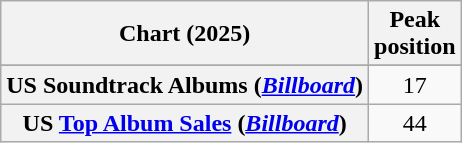<table class="wikitable sortable plainrowheaders" style="text-align:center">
<tr>
<th scope="col">Chart (2025)</th>
<th scope="col">Peak<br>position</th>
</tr>
<tr>
</tr>
<tr>
</tr>
<tr>
</tr>
<tr>
</tr>
<tr>
</tr>
<tr>
</tr>
<tr>
</tr>
<tr>
<th scope="row">US Soundtrack Albums (<em><a href='#'>Billboard</a></em>)</th>
<td>17</td>
</tr>
<tr>
<th scope="row">US <a href='#'>Top Album Sales</a> (<em><a href='#'>Billboard</a></em>)</th>
<td>44</td>
</tr>
</table>
